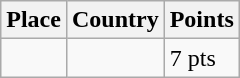<table class=wikitable>
<tr>
<th>Place</th>
<th>Country</th>
<th>Points</th>
</tr>
<tr>
<td align=center></td>
<td></td>
<td>7 pts</td>
</tr>
</table>
